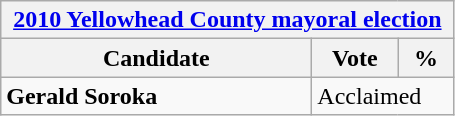<table class="wikitable">
<tr>
<th colspan="3"><a href='#'>2010 Yellowhead County mayoral election</a></th>
</tr>
<tr>
<th bgcolor="#DDDDFF" width="200px">Candidate</th>
<th bgcolor="#DDDDFF" width="50px">Vote</th>
<th bgcolor="#DDDDFF" width="30px">%</th>
</tr>
<tr>
<td><strong>Gerald Soroka</strong></td>
<td colspan="2">Acclaimed</td>
</tr>
</table>
